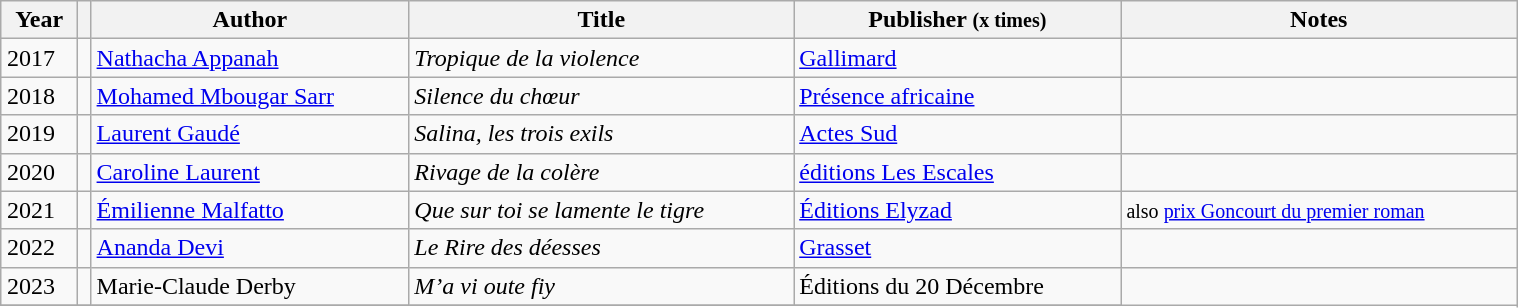<table width="80%" class="wikitable sortable" align="center" style="margin:1em auto;">
<tr>
<th>Year</th>
<th></th>
<th>Author</th>
<th>Title</th>
<th>Publisher <small>(x times)</small></th>
<th>Notes</th>
</tr>
<tr>
<td>2017</td>
<td></td>
<td><a href='#'>Nathacha Appanah</a></td>
<td><em>Tropique de la violence</em></td>
<td><a href='#'>Gallimard</a></td>
<td></td>
</tr>
<tr>
<td>2018</td>
<td></td>
<td><a href='#'>Mohamed Mbougar Sarr</a></td>
<td><em>Silence du chœur</em></td>
<td><a href='#'>Présence africaine</a></td>
<td></td>
</tr>
<tr>
<td>2019</td>
<td></td>
<td><a href='#'>Laurent Gaudé</a></td>
<td><em>Salina, les trois exils</em></td>
<td><a href='#'>Actes Sud</a></td>
<td></td>
</tr>
<tr>
<td>2020</td>
<td></td>
<td><a href='#'>Caroline Laurent</a></td>
<td><em>Rivage de la colère</em></td>
<td><a href='#'>éditions Les Escales</a></td>
<td></td>
</tr>
<tr>
<td>2021</td>
<td></td>
<td><a href='#'>Émilienne Malfatto</a></td>
<td><em>Que sur toi se lamente le tigre</em></td>
<td><a href='#'>Éditions Elyzad</a></td>
<td><small>also <a href='#'>prix Goncourt du premier roman</a></small></td>
</tr>
<tr>
<td>2022</td>
<td></td>
<td><a href='#'>Ananda Devi</a></td>
<td><em>Le Rire des déesses</em></td>
<td><a href='#'>Grasset</a></td>
<td></td>
</tr>
<tr>
<td>2023</td>
<td></td>
<td>Marie-Claude Derby</td>
<td><em>M’a vi oute fiy</em></td>
<td>Éditions du 20 Décembre</td>
</tr>
<tr>
</tr>
</table>
